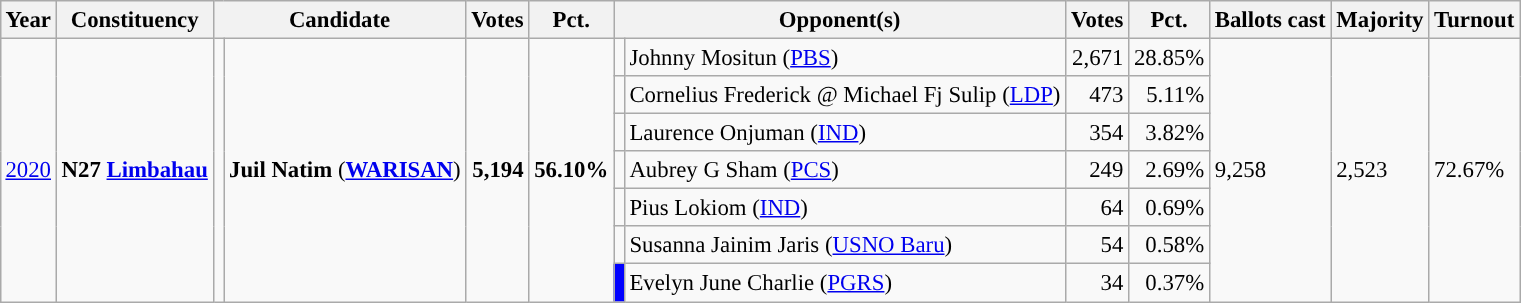<table class="wikitable" style="margin:0.5em ; font-size:95%">
<tr>
<th>Year</th>
<th>Constituency</th>
<th colspan="2">Candidate</th>
<th>Votes</th>
<th>Pct.</th>
<th colspan="2">Opponent(s)</th>
<th>Votes</th>
<th>Pct.</th>
<th>Ballots cast</th>
<th>Majority</th>
<th>Turnout</th>
</tr>
<tr>
<td rowspan="7"><a href='#'>2020</a></td>
<td rowspan="7"><strong>N27 <a href='#'>Limbahau</a></strong></td>
<td rowspan="7" ></td>
<td rowspan="7"><strong>Juil Natim</strong> (<a href='#'><strong>WARISAN</strong></a>)</td>
<td rowspan="7" align=right><strong>5,194</strong></td>
<td rowspan="7"><strong>56.10%</strong></td>
<td></td>
<td>Johnny Mositun (<a href='#'>PBS</a>)</td>
<td align=right>2,671</td>
<td>28.85%</td>
<td rowspan="7">9,258</td>
<td rowspan="7">2,523</td>
<td rowspan="7">72.67%</td>
</tr>
<tr>
<td></td>
<td>Cornelius Frederick @ Michael Fj Sulip (<a href='#'>LDP</a>)</td>
<td align=right>473</td>
<td align=right>5.11%</td>
</tr>
<tr>
<td></td>
<td>Laurence Onjuman (<a href='#'>IND</a>)</td>
<td align=right>354</td>
<td align=right>3.82%</td>
</tr>
<tr>
<td></td>
<td>Aubrey G Sham (<a href='#'>PCS</a>)</td>
<td align=right>249</td>
<td align=right>2.69%</td>
</tr>
<tr>
<td></td>
<td>Pius Lokiom (<a href='#'>IND</a>)</td>
<td align=right>64</td>
<td align=right>0.69%</td>
</tr>
<tr>
<td></td>
<td>Susanna Jainim Jaris (<a href='#'>USNO Baru</a>)</td>
<td align=right>54</td>
<td align=right>0.58%</td>
</tr>
<tr>
<td bgcolor="blue"></td>
<td>Evelyn June Charlie (<a href='#'>PGRS</a>)</td>
<td align=right>34</td>
<td align=right>0.37%</td>
</tr>
</table>
